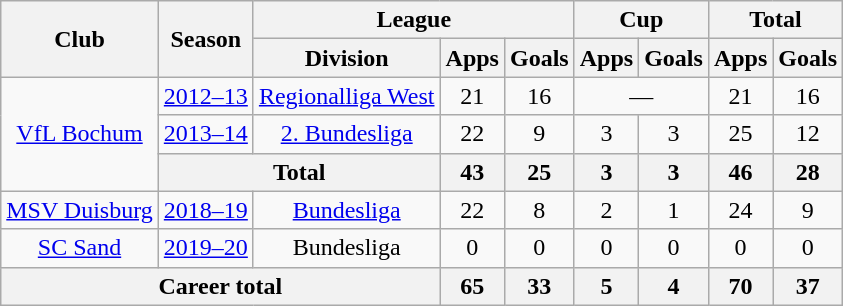<table class="wikitable" style="text-align:center">
<tr>
<th rowspan="2">Club</th>
<th rowspan="2">Season</th>
<th colspan="3">League</th>
<th colspan="2">Cup</th>
<th colspan="2">Total</th>
</tr>
<tr>
<th>Division</th>
<th>Apps</th>
<th>Goals</th>
<th>Apps</th>
<th>Goals</th>
<th>Apps</th>
<th>Goals</th>
</tr>
<tr>
<td rowspan="3"><a href='#'>VfL Bochum</a></td>
<td><a href='#'>2012–13</a></td>
<td><a href='#'>Regionalliga West</a></td>
<td>21</td>
<td>16</td>
<td colspan="2">—</td>
<td>21</td>
<td>16</td>
</tr>
<tr>
<td><a href='#'>2013–14</a></td>
<td><a href='#'>2. Bundesliga</a></td>
<td>22</td>
<td>9</td>
<td>3</td>
<td>3</td>
<td>25</td>
<td>12</td>
</tr>
<tr>
<th colspan="2">Total</th>
<th>43</th>
<th>25</th>
<th>3</th>
<th>3</th>
<th>46</th>
<th>28</th>
</tr>
<tr>
<td><a href='#'>MSV Duisburg</a></td>
<td><a href='#'>2018–19</a></td>
<td><a href='#'>Bundesliga</a></td>
<td>22</td>
<td>8</td>
<td>2</td>
<td>1</td>
<td>24</td>
<td>9</td>
</tr>
<tr>
<td><a href='#'>SC Sand</a></td>
<td><a href='#'>2019–20</a></td>
<td>Bundesliga</td>
<td>0</td>
<td>0</td>
<td>0</td>
<td>0</td>
<td>0</td>
<td>0</td>
</tr>
<tr>
<th colspan="3">Career total</th>
<th>65</th>
<th>33</th>
<th>5</th>
<th>4</th>
<th>70</th>
<th>37</th>
</tr>
</table>
